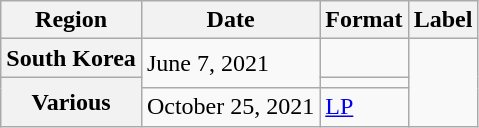<table class="wikitable plainrowheaders">
<tr>
<th scope="col">Region</th>
<th scope="col">Date</th>
<th scope="col">Format</th>
<th scope="col">Label</th>
</tr>
<tr>
<th scope="row">South Korea</th>
<td rowspan="2">June 7, 2021</td>
<td></td>
<td rowspan="3"></td>
</tr>
<tr>
<th scope="row" rowspan="2">Various</th>
<td></td>
</tr>
<tr>
<td>October 25, 2021</td>
<td><a href='#'>LP</a></td>
</tr>
</table>
